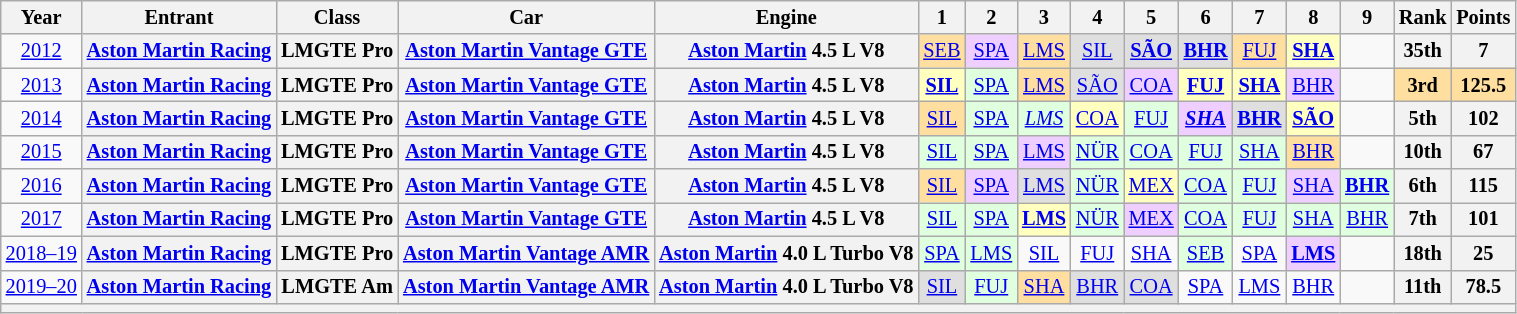<table class="wikitable" style="text-align:center; font-size:85%">
<tr>
<th>Year</th>
<th>Entrant</th>
<th>Class</th>
<th>Car</th>
<th>Engine</th>
<th>1</th>
<th>2</th>
<th>3</th>
<th>4</th>
<th>5</th>
<th>6</th>
<th>7</th>
<th>8</th>
<th>9</th>
<th>Rank</th>
<th>Points</th>
</tr>
<tr>
<td><a href='#'>2012</a></td>
<th nowrap><a href='#'>Aston Martin Racing</a></th>
<th nowrap>LMGTE Pro</th>
<th nowrap><a href='#'>Aston Martin Vantage GTE</a></th>
<th nowrap><a href='#'>Aston Martin</a> 4.5 L V8</th>
<td style="background:#FFDF9F;"><a href='#'>SEB</a> <br></td>
<td style="background:#EFCFFF;"><a href='#'>SPA</a> <br></td>
<td style="background:#FFDF9F;"><a href='#'>LMS</a> <br></td>
<td style="background:#DFDFDF;"><a href='#'>SIL</a> <br></td>
<td style="background:#DFDFDF;"><strong><a href='#'>SÃO</a></strong><br></td>
<td style="background:#DFDFDF;"><strong><a href='#'>BHR</a></strong><br></td>
<td style="background:#FFDF9F;"><a href='#'>FUJ</a> <br></td>
<td style="background:#FFFFBF;"><strong><a href='#'>SHA</a></strong><br></td>
<td></td>
<th>35th</th>
<th>7</th>
</tr>
<tr>
<td><a href='#'>2013</a></td>
<th nowrap><a href='#'>Aston Martin Racing</a></th>
<th nowrap>LMGTE Pro</th>
<th nowrap><a href='#'>Aston Martin Vantage GTE</a></th>
<th nowrap><a href='#'>Aston Martin</a> 4.5 L V8</th>
<td style="background:#FFFFBF;"><strong><a href='#'>SIL</a></strong><br></td>
<td style="background:#DFFFDF;"><a href='#'>SPA</a><br></td>
<td style="background:#FFDF9F;"><a href='#'>LMS</a><br></td>
<td style="background:#DFDFDF;"><a href='#'>SÃO</a><br></td>
<td style="background:#EFCFFF;"><a href='#'>COA</a><br></td>
<td style="background:#FFFFBF;"><strong><a href='#'>FUJ</a></strong><br></td>
<td style="background:#FFFFBF;"><strong><a href='#'>SHA</a></strong><br></td>
<td style="background:#EFCFFF;"><a href='#'>BHR</a><br></td>
<td></td>
<th style="background:#FFDF9F;">3rd</th>
<th style="background:#FFDF9F;">125.5</th>
</tr>
<tr>
<td><a href='#'>2014</a></td>
<th nowrap><a href='#'>Aston Martin Racing</a></th>
<th nowrap>LMGTE Pro</th>
<th nowrap><a href='#'>Aston Martin Vantage GTE</a></th>
<th nowrap><a href='#'>Aston Martin</a> 4.5 L V8</th>
<td style="background:#FFDF9F;"><a href='#'>SIL</a><br></td>
<td style="background:#DFFFDF;"><a href='#'>SPA</a><br></td>
<td style="background:#DFFFDF;"><em><a href='#'>LMS</a></em><br></td>
<td style="background:#FFFFBF;"><a href='#'>COA</a><br></td>
<td style="background:#DFFFDF;"><a href='#'>FUJ</a><br></td>
<td style="background:#EFCFFF;"><strong><em><a href='#'>SHA</a></em></strong><br></td>
<td style="background:#DFDFDF;"><strong><a href='#'>BHR</a></strong><br></td>
<td style="background:#FFFFBF;"><strong><a href='#'>SÃO</a></strong><br></td>
<td></td>
<th>5th</th>
<th>102</th>
</tr>
<tr>
<td><a href='#'>2015</a></td>
<th nowrap><a href='#'>Aston Martin Racing</a></th>
<th nowrap>LMGTE Pro</th>
<th nowrap><a href='#'>Aston Martin Vantage GTE</a></th>
<th nowrap><a href='#'>Aston Martin</a> 4.5 L V8</th>
<td style="background:#DFFFDF;"><a href='#'>SIL</a><br></td>
<td style="background:#DFFFDF;"><a href='#'>SPA</a><br></td>
<td style="background:#EFCFFF;"><a href='#'>LMS</a><br></td>
<td style="background:#DFFFDF;"><a href='#'>NÜR</a><br></td>
<td style="background:#DFFFDF;"><a href='#'>COA</a><br></td>
<td style="background:#DFFFDF;"><a href='#'>FUJ</a><br></td>
<td style="background:#DFFFDF;"><a href='#'>SHA</a><br></td>
<td style="background:#FFDF9F;"><a href='#'>BHR</a><br></td>
<td></td>
<th>10th</th>
<th>67</th>
</tr>
<tr>
<td><a href='#'>2016</a></td>
<th nowrap><a href='#'>Aston Martin Racing</a></th>
<th nowrap>LMGTE Pro</th>
<th nowrap><a href='#'>Aston Martin Vantage GTE</a></th>
<th nowrap><a href='#'>Aston Martin</a> 4.5 L V8</th>
<td style="background:#FFDF9F;"><a href='#'>SIL</a><br></td>
<td style="background:#EFCFFF;"><a href='#'>SPA</a><br></td>
<td style="background:#DFDFDF;"><a href='#'>LMS</a><br></td>
<td style="background:#DFFFDF;"><a href='#'>NÜR</a><br></td>
<td style="background:#FFFFBF;"><a href='#'>MEX</a><br></td>
<td style="background:#DFFFDF;"><a href='#'>COA</a><br></td>
<td style="background:#DFFFDF;"><a href='#'>FUJ</a><br></td>
<td style="background:#EFCFFF;"><a href='#'>SHA</a><br></td>
<td style="background:#DFFFDF;"><strong><a href='#'>BHR</a></strong><br></td>
<th>6th</th>
<th>115</th>
</tr>
<tr>
<td><a href='#'>2017</a></td>
<th nowrap><a href='#'>Aston Martin Racing</a></th>
<th nowrap>LMGTE Pro</th>
<th nowrap><a href='#'>Aston Martin Vantage GTE</a></th>
<th nowrap><a href='#'>Aston Martin</a> 4.5 L V8</th>
<td style="background:#DFFFDF;"><a href='#'>SIL</a><br></td>
<td style="background:#DFFFDF;"><a href='#'>SPA</a><br></td>
<td style="background:#FFFFBF;"><strong><a href='#'>LMS</a></strong><br></td>
<td style="background:#DFFFDF;"><a href='#'>NÜR</a><br></td>
<td style="background:#EFCFFF;"><a href='#'>MEX</a><br></td>
<td style="background:#DFFFDF;"><a href='#'>COA</a><br></td>
<td style="background:#DFFFDF;"><a href='#'>FUJ</a><br></td>
<td style="background:#DFFFDF;"><a href='#'>SHA</a><br></td>
<td style="background:#DFFFDF;"><a href='#'>BHR</a><br></td>
<th>7th</th>
<th>101</th>
</tr>
<tr>
<td nowrap><a href='#'>2018–19</a></td>
<th nowrap><a href='#'>Aston Martin Racing</a></th>
<th nowrap>LMGTE Pro</th>
<th nowrap><a href='#'>Aston Martin Vantage AMR</a></th>
<th nowrap><a href='#'>Aston Martin</a> 4.0 L Turbo V8</th>
<td style="background:#DFFFDF;"><a href='#'>SPA</a><br></td>
<td style="background:#DFFFDF;"><a href='#'>LMS</a><br></td>
<td><a href='#'>SIL</a></td>
<td><a href='#'>FUJ</a></td>
<td><a href='#'>SHA</a></td>
<td style="background:#DFFFDF;"><a href='#'>SEB</a><br></td>
<td><a href='#'>SPA</a><br></td>
<td style="background:#EFCFFF;"><strong><a href='#'>LMS</a></strong><br></td>
<td></td>
<th>18th</th>
<th>25</th>
</tr>
<tr>
<td nowrap><a href='#'>2019–20</a></td>
<th nowrap><a href='#'>Aston Martin Racing</a></th>
<th nowrap>LMGTE Am</th>
<th nowrap><a href='#'>Aston Martin Vantage AMR</a></th>
<th nowrap><a href='#'>Aston Martin</a> 4.0 L Turbo V8</th>
<td style="background:#DFDFDF;"><a href='#'>SIL</a><br></td>
<td style="background:#DFFFDF;"><a href='#'>FUJ</a><br></td>
<td style="background:#FFDF9F;"><a href='#'>SHA</a><br></td>
<td style="background:#DFDFDF;"><a href='#'>BHR</a><br></td>
<td style="background:#DFDFDF;"><a href='#'>COA</a><br></td>
<td><a href='#'>SPA</a></td>
<td><a href='#'>LMS</a></td>
<td><a href='#'>BHR</a></td>
<td></td>
<th>11th</th>
<th>78.5</th>
</tr>
<tr>
<th colspan="16"></th>
</tr>
</table>
